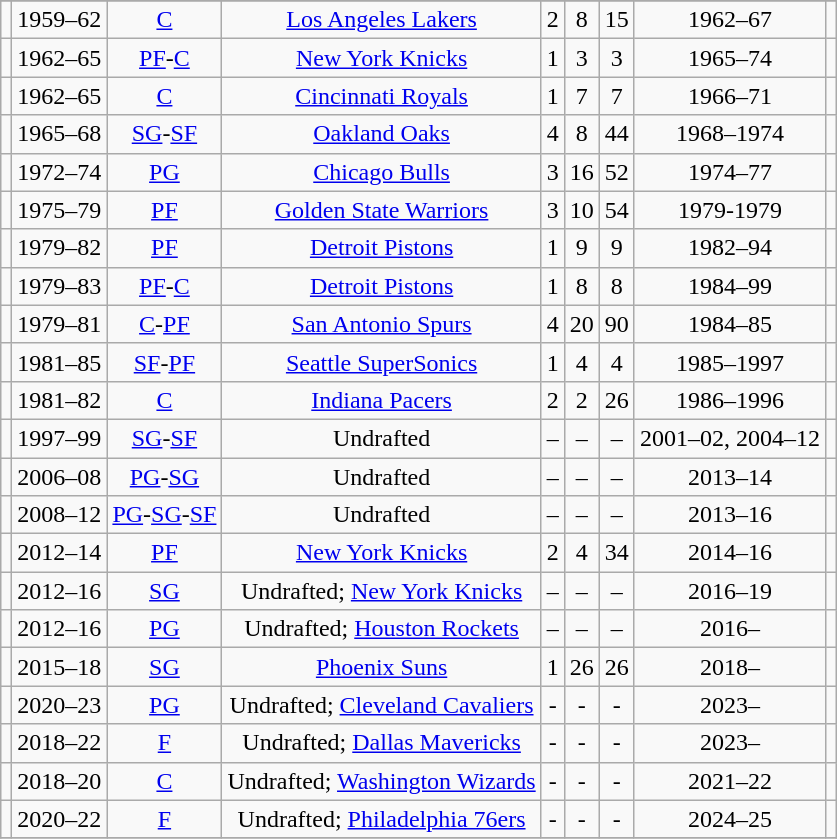<table class="wikitable sortable" style="text-align:center">
<tr>
</tr>
<tr>
<td> </td>
<td>1959–62</td>
<td><a href='#'>C</a></td>
<td> <a href='#'>Los Angeles Lakers</a></td>
<td>2</td>
<td>8</td>
<td>15</td>
<td>1962–67</td>
<td></td>
</tr>
<tr>
<td> </td>
<td>1962–65</td>
<td><a href='#'>PF</a>-<a href='#'>C</a></td>
<td> <a href='#'>New York Knicks</a></td>
<td>1</td>
<td>3</td>
<td>3</td>
<td>1965–74</td>
<td></td>
</tr>
<tr>
<td> </td>
<td>1962–65</td>
<td><a href='#'>C</a></td>
<td> <a href='#'>Cincinnati Royals</a></td>
<td>1</td>
<td>7</td>
<td>7</td>
<td>1966–71</td>
<td></td>
</tr>
<tr>
<td> </td>
<td>1965–68</td>
<td><a href='#'>SG</a>-<a href='#'>SF</a></td>
<td> <a href='#'>Oakland Oaks</a></td>
<td>4</td>
<td>8</td>
<td>44</td>
<td>1968–1974</td>
<td></td>
</tr>
<tr>
<td> </td>
<td>1972–74</td>
<td><a href='#'>PG</a></td>
<td> <a href='#'>Chicago Bulls</a></td>
<td>3</td>
<td>16</td>
<td>52</td>
<td>1974–77</td>
<td></td>
</tr>
<tr>
<td> </td>
<td>1975–79</td>
<td><a href='#'>PF</a></td>
<td> <a href='#'>Golden State Warriors</a></td>
<td>3</td>
<td>10</td>
<td>54</td>
<td>1979-1979</td>
<td></td>
</tr>
<tr>
<td> </td>
<td>1979–82</td>
<td><a href='#'>PF</a></td>
<td> <a href='#'>Detroit Pistons</a></td>
<td>1</td>
<td>9</td>
<td>9</td>
<td>1982–94</td>
<td></td>
</tr>
<tr>
<td> </td>
<td>1979–83</td>
<td><a href='#'>PF</a>-<a href='#'>C</a></td>
<td> <a href='#'>Detroit Pistons</a></td>
<td>1</td>
<td>8</td>
<td>8</td>
<td>1984–99</td>
<td></td>
</tr>
<tr>
<td> </td>
<td>1979–81</td>
<td><a href='#'>C</a>-<a href='#'>PF</a></td>
<td> <a href='#'>San Antonio Spurs</a></td>
<td>4</td>
<td>20</td>
<td>90</td>
<td>1984–85</td>
<td></td>
</tr>
<tr>
<td> </td>
<td>1981–85</td>
<td><a href='#'>SF</a>-<a href='#'>PF</a></td>
<td> <a href='#'>Seattle SuperSonics</a></td>
<td>1</td>
<td>4</td>
<td>4</td>
<td>1985–1997</td>
<td></td>
</tr>
<tr>
<td> </td>
<td>1981–82</td>
<td><a href='#'>C</a></td>
<td> <a href='#'>Indiana Pacers</a></td>
<td>2</td>
<td>2</td>
<td>26</td>
<td>1986–1996</td>
<td></td>
</tr>
<tr>
<td> </td>
<td>1997–99</td>
<td><a href='#'>SG</a>-<a href='#'>SF</a></td>
<td> Undrafted</td>
<td>–</td>
<td>–</td>
<td>–</td>
<td>2001–02, 2004–12</td>
<td></td>
</tr>
<tr>
<td> </td>
<td>2006–08</td>
<td><a href='#'>PG</a>-<a href='#'>SG</a></td>
<td> Undrafted</td>
<td>–</td>
<td>–</td>
<td>–</td>
<td>2013–14</td>
<td></td>
</tr>
<tr>
<td> </td>
<td>2008–12</td>
<td><a href='#'>PG</a>-<a href='#'>SG</a>-<a href='#'>SF</a></td>
<td> Undrafted</td>
<td>–</td>
<td>–</td>
<td>–</td>
<td>2013–16</td>
<td></td>
</tr>
<tr>
<td> </td>
<td>2012–14</td>
<td><a href='#'>PF</a></td>
<td> <a href='#'>New York Knicks</a></td>
<td>2</td>
<td>4</td>
<td>34</td>
<td>2014–16</td>
<td></td>
</tr>
<tr>
<td> </td>
<td>2012–16</td>
<td><a href='#'>SG</a></td>
<td> Undrafted; <a href='#'>New York Knicks</a></td>
<td>–</td>
<td>–</td>
<td>–</td>
<td>2016–19</td>
<td></td>
</tr>
<tr>
<td> </td>
<td>2012–16</td>
<td><a href='#'>PG</a></td>
<td> Undrafted; <a href='#'>Houston Rockets</a></td>
<td>–</td>
<td>–</td>
<td>–</td>
<td>2016–</td>
<td></td>
</tr>
<tr>
<td> </td>
<td>2015–18</td>
<td><a href='#'>SG</a></td>
<td><a href='#'>Phoenix Suns</a></td>
<td>1</td>
<td>26</td>
<td>26</td>
<td>2018–</td>
<td></td>
</tr>
<tr>
<td> </td>
<td>2020–23</td>
<td><a href='#'>PG</a></td>
<td>Undrafted; <a href='#'>Cleveland Cavaliers</a></td>
<td>-</td>
<td>-</td>
<td>-</td>
<td>2023–</td>
<td></td>
</tr>
<tr>
<td> </td>
<td>2018–22</td>
<td><a href='#'>F</a></td>
<td>Undrafted; <a href='#'>Dallas Mavericks</a></td>
<td>-</td>
<td>-</td>
<td>-</td>
<td>2023–</td>
<td></td>
</tr>
<tr>
<td> </td>
<td>2018–20</td>
<td><a href='#'>C</a></td>
<td>Undrafted; <a href='#'>Washington Wizards</a></td>
<td>-</td>
<td>-</td>
<td>-</td>
<td>2021–22</td>
<td></td>
</tr>
<tr>
<td> </td>
<td>2020–22</td>
<td><a href='#'>F</a></td>
<td>Undrafted; <a href='#'>Philadelphia 76ers</a></td>
<td>-</td>
<td>-</td>
<td>-</td>
<td>2024–25</td>
<td></td>
</tr>
<tr>
</tr>
</table>
